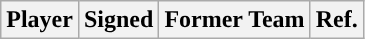<table class="wikitable sortable sortable" style="text-align: center">
<tr>
<th>Player</th>
<th>Signed</th>
<th>Former Team</th>
<th>Ref.</th>
</tr>
</table>
